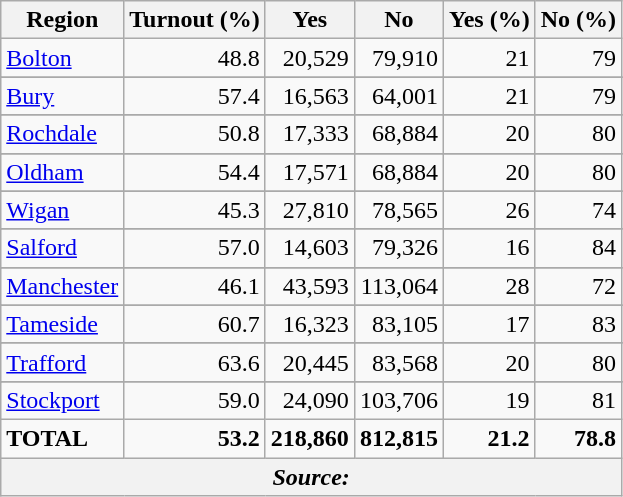<table class="sortable wikitable">
<tr>
<th scope="col">Region</th>
<th scope="col">Turnout (%)</th>
<th scope="col">Yes</th>
<th scope="col">No</th>
<th scope="col">Yes (%)</th>
<th scope="col">No (%)</th>
</tr>
<tr>
<td scope="row"><a href='#'>Bolton</a></td>
<td align="right">48.8</td>
<td align="right">20,529</td>
<td align="right">79,910</td>
<td align="right">21</td>
<td align="right">79</td>
</tr>
<tr>
</tr>
<tr>
<td scope="row"><a href='#'>Bury</a></td>
<td align="right">57.4</td>
<td align="right">16,563</td>
<td align="right">64,001</td>
<td align="right">21</td>
<td align="right">79</td>
</tr>
<tr>
</tr>
<tr>
<td scope="row"><a href='#'>Rochdale</a></td>
<td align="right">50.8</td>
<td align="right">17,333</td>
<td align="right">68,884</td>
<td align="right">20</td>
<td align="right">80</td>
</tr>
<tr>
</tr>
<tr>
<td scope="row"><a href='#'>Oldham</a></td>
<td align="right">54.4</td>
<td align="right">17,571</td>
<td align="right">68,884</td>
<td align="right">20</td>
<td align="right">80</td>
</tr>
<tr>
</tr>
<tr>
<td scope="row"><a href='#'>Wigan</a></td>
<td align="right">45.3</td>
<td align="right">27,810</td>
<td align="right">78,565</td>
<td align="right">26</td>
<td align="right">74</td>
</tr>
<tr>
</tr>
<tr>
<td scope="row"><a href='#'>Salford</a></td>
<td align="right">57.0</td>
<td align="right">14,603</td>
<td align="right">79,326</td>
<td align="right">16</td>
<td align="right">84</td>
</tr>
<tr>
</tr>
<tr>
<td scope="row"><a href='#'>Manchester</a></td>
<td align="right">46.1</td>
<td align="right">43,593</td>
<td align="right">113,064</td>
<td align="right">28</td>
<td align="right">72</td>
</tr>
<tr>
</tr>
<tr>
<td scope="row"><a href='#'>Tameside</a></td>
<td align="right">60.7</td>
<td align="right">16,323</td>
<td align="right">83,105</td>
<td align="right">17</td>
<td align="right">83</td>
</tr>
<tr>
</tr>
<tr>
<td scope="row"><a href='#'>Trafford</a></td>
<td align="right">63.6</td>
<td align="right">20,445</td>
<td align="right">83,568</td>
<td align="right">20</td>
<td align="right">80</td>
</tr>
<tr>
</tr>
<tr>
<td scope="row"><a href='#'>Stockport</a></td>
<td align="right">59.0</td>
<td align="right">24,090</td>
<td align="right">103,706</td>
<td align="right">19</td>
<td align="right">81</td>
</tr>
<tr>
<td scope="row"><strong>TOTAL</strong></td>
<td align="right"><strong>53.2</strong></td>
<td align="right"><strong>218,860</strong></td>
<td align="right"><strong>812,815</strong></td>
<td align="right"><strong>21.2</strong></td>
<td align="right"><strong>78.8</strong></td>
</tr>
<tr>
<th colspan="6"><em>Source: </em></th>
</tr>
</table>
